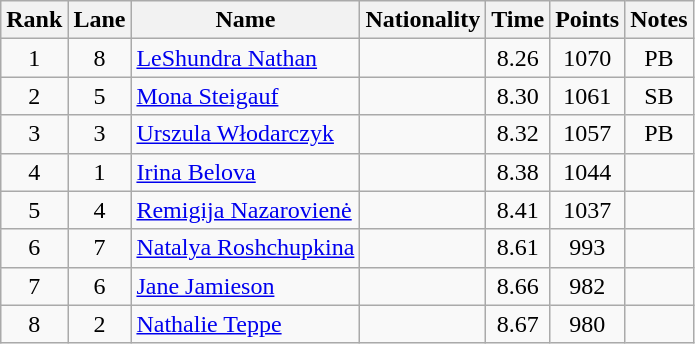<table class="wikitable sortable" style="text-align:center">
<tr>
<th>Rank</th>
<th>Lane</th>
<th>Name</th>
<th>Nationality</th>
<th>Time</th>
<th>Points</th>
<th>Notes</th>
</tr>
<tr>
<td>1</td>
<td>8</td>
<td align="left"><a href='#'>LeShundra Nathan</a></td>
<td align=left></td>
<td>8.26</td>
<td>1070</td>
<td>PB</td>
</tr>
<tr>
<td>2</td>
<td>5</td>
<td align="left"><a href='#'>Mona Steigauf</a></td>
<td align=left></td>
<td>8.30</td>
<td>1061</td>
<td>SB</td>
</tr>
<tr>
<td>3</td>
<td>3</td>
<td align="left"><a href='#'>Urszula Włodarczyk</a></td>
<td align=left></td>
<td>8.32</td>
<td>1057</td>
<td>PB</td>
</tr>
<tr>
<td>4</td>
<td>1</td>
<td align="left"><a href='#'>Irina Belova</a></td>
<td align=left></td>
<td>8.38</td>
<td>1044</td>
<td></td>
</tr>
<tr>
<td>5</td>
<td>4</td>
<td align="left"><a href='#'>Remigija Nazarovienė</a></td>
<td align=left></td>
<td>8.41</td>
<td>1037</td>
<td></td>
</tr>
<tr>
<td>6</td>
<td>7</td>
<td align="left"><a href='#'>Natalya Roshchupkina</a></td>
<td align=left></td>
<td>8.61</td>
<td>993</td>
<td></td>
</tr>
<tr>
<td>7</td>
<td>6</td>
<td align="left"><a href='#'>Jane Jamieson</a></td>
<td align=left></td>
<td>8.66</td>
<td>982</td>
<td></td>
</tr>
<tr>
<td>8</td>
<td>2</td>
<td align="left"><a href='#'>Nathalie Teppe</a></td>
<td align=left></td>
<td>8.67</td>
<td>980</td>
<td></td>
</tr>
</table>
